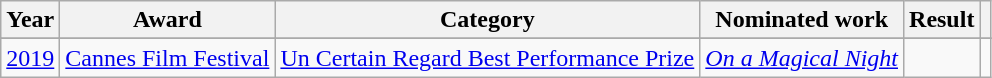<table class="wikitable sortable">
<tr>
<th>Year</th>
<th>Award</th>
<th>Category</th>
<th>Nominated work</th>
<th>Result</th>
<th class="unsortable"></th>
</tr>
<tr>
</tr>
<tr>
<td><a href='#'>2019</a></td>
<td><a href='#'>Cannes Film Festival</a></td>
<td><a href='#'>Un Certain Regard Best Performance Prize</a></td>
<td><em><a href='#'>On a Magical Night</a></em></td>
<td></td>
<td style="text-align: center;"></td>
</tr>
</table>
